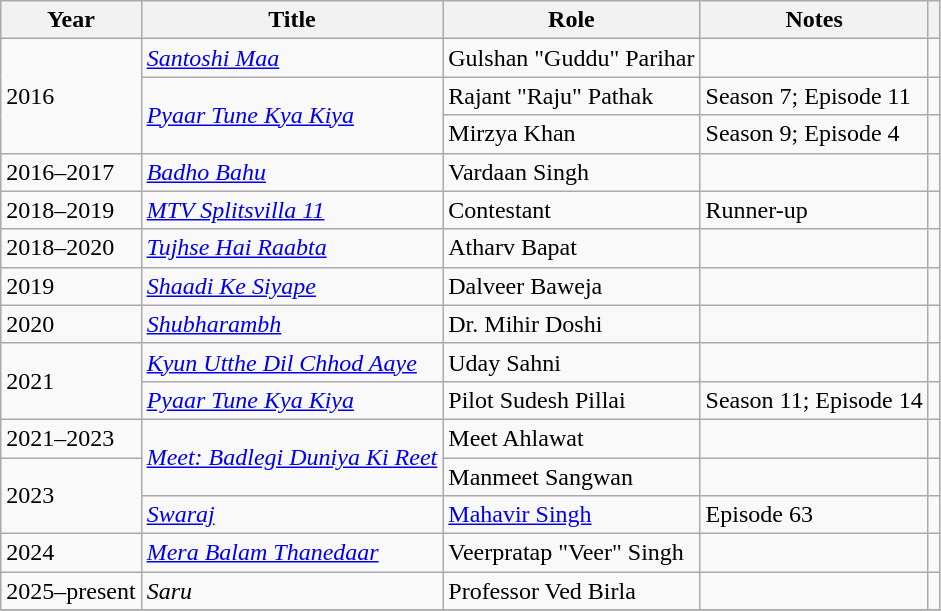<table class="wikitable sortable">
<tr>
<th>Year</th>
<th>Title</th>
<th>Role</th>
<th>Notes</th>
<th></th>
</tr>
<tr>
<td rowspan="3">2016</td>
<td><em><a href='#'>Santoshi Maa</a></em></td>
<td>Gulshan "Guddu" Parihar</td>
<td></td>
<td></td>
</tr>
<tr>
<td rowspan="2"><em><a href='#'>Pyaar Tune Kya Kiya</a></em></td>
<td>Rajant "Raju" Pathak</td>
<td>Season 7; Episode 11</td>
<td></td>
</tr>
<tr>
<td>Mirzya Khan</td>
<td>Season 9; Episode 4</td>
<td></td>
</tr>
<tr>
<td>2016–2017</td>
<td><em><a href='#'>Badho Bahu</a></em></td>
<td>Vardaan Singh</td>
<td></td>
<td></td>
</tr>
<tr>
<td>2018–2019</td>
<td><a href='#'><em>MTV Splitsvilla 11</em></a></td>
<td>Contestant</td>
<td>Runner-up</td>
<td></td>
</tr>
<tr>
<td>2018–2020</td>
<td><em><a href='#'>Tujhse Hai Raabta</a></em></td>
<td>Atharv Bapat</td>
<td></td>
<td></td>
</tr>
<tr>
<td>2019</td>
<td><em><a href='#'>Shaadi Ke Siyape</a></em></td>
<td>Dalveer Baweja</td>
<td></td>
<td></td>
</tr>
<tr>
<td>2020</td>
<td><em><a href='#'>Shubharambh</a></em></td>
<td>Dr. Mihir Doshi</td>
<td></td>
<td></td>
</tr>
<tr>
<td rowspan="2">2021</td>
<td><em><a href='#'>Kyun Utthe Dil Chhod Aaye</a></em></td>
<td>Uday Sahni</td>
<td></td>
<td></td>
</tr>
<tr>
<td><em><a href='#'>Pyaar Tune Kya Kiya</a></em></td>
<td>Pilot Sudesh Pillai</td>
<td>Season 11; Episode 14</td>
<td></td>
</tr>
<tr>
<td>2021–2023</td>
<td rowspan="2"><em><a href='#'>Meet: Badlegi Duniya Ki Reet</a></em></td>
<td>Meet Ahlawat</td>
<td></td>
<td></td>
</tr>
<tr>
<td rowspan="2">2023</td>
<td>Manmeet Sangwan</td>
<td></td>
<td></td>
</tr>
<tr>
<td><a href='#'><em>Swaraj</em></a></td>
<td><a href='#'>Mahavir Singh</a></td>
<td>Episode 63</td>
<td></td>
</tr>
<tr>
<td>2024</td>
<td><em><a href='#'>Mera Balam Thanedaar</a></em></td>
<td>Veerpratap "Veer" Singh</td>
<td></td>
<td></td>
</tr>
<tr>
<td>2025–present</td>
<td><em>Saru</em></td>
<td>Professor Ved Birla</td>
<td></td>
<td></td>
</tr>
<tr>
</tr>
</table>
